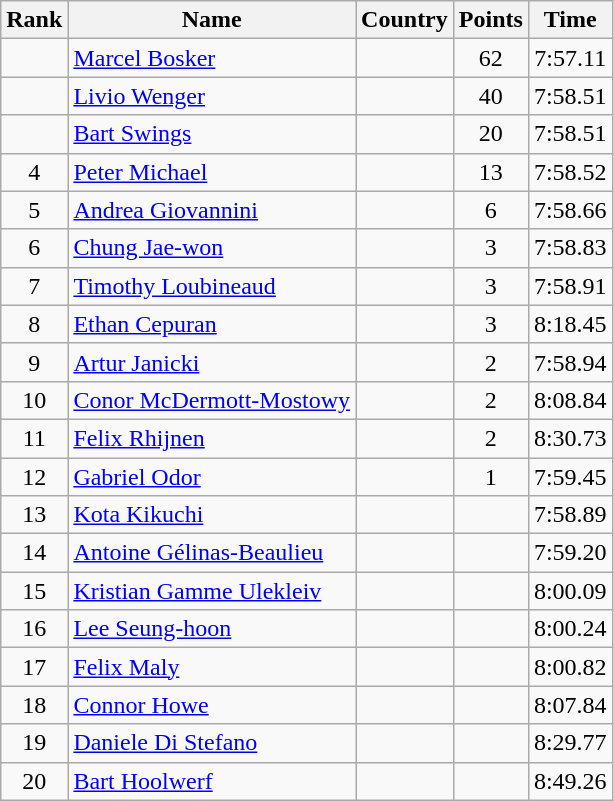<table class="wikitable sortable" style="text-align:center">
<tr>
<th>Rank</th>
<th>Name</th>
<th>Country</th>
<th>Points</th>
<th>Time</th>
</tr>
<tr>
<td></td>
<td align=left><a href='#'>Marcel Bosker</a></td>
<td align=left></td>
<td>62</td>
<td>7:57.11</td>
</tr>
<tr>
<td></td>
<td align=left><a href='#'>Livio Wenger</a></td>
<td align=left></td>
<td>40</td>
<td>7:58.51</td>
</tr>
<tr>
<td></td>
<td align=left><a href='#'>Bart Swings</a></td>
<td align=left></td>
<td>20</td>
<td>7:58.51</td>
</tr>
<tr>
<td>4</td>
<td align=left><a href='#'>Peter Michael</a></td>
<td align=left></td>
<td>13</td>
<td>7:58.52</td>
</tr>
<tr>
<td>5</td>
<td align=left><a href='#'>Andrea Giovannini</a></td>
<td align=left></td>
<td>6</td>
<td>7:58.66</td>
</tr>
<tr>
<td>6</td>
<td align=left><a href='#'>Chung Jae-won</a></td>
<td align=left></td>
<td>3</td>
<td>7:58.83</td>
</tr>
<tr>
<td>7</td>
<td align=left><a href='#'>Timothy Loubineaud</a></td>
<td align=left></td>
<td>3</td>
<td>7:58.91</td>
</tr>
<tr>
<td>8</td>
<td align=left><a href='#'>Ethan Cepuran</a></td>
<td align=left></td>
<td>3</td>
<td>8:18.45</td>
</tr>
<tr>
<td>9</td>
<td align=left><a href='#'>Artur Janicki</a></td>
<td align=left></td>
<td>2</td>
<td>7:58.94</td>
</tr>
<tr>
<td>10</td>
<td align=left><a href='#'>Conor McDermott-Mostowy</a></td>
<td align=left></td>
<td>2</td>
<td>8:08.84</td>
</tr>
<tr>
<td>11</td>
<td align=left><a href='#'>Felix Rhijnen</a></td>
<td align=left></td>
<td>2</td>
<td>8:30.73</td>
</tr>
<tr>
<td>12</td>
<td align=left><a href='#'>Gabriel Odor</a></td>
<td align=left></td>
<td>1</td>
<td>7:59.45</td>
</tr>
<tr>
<td>13</td>
<td align=left><a href='#'>Kota Kikuchi</a></td>
<td align=left></td>
<td></td>
<td>7:58.89</td>
</tr>
<tr>
<td>14</td>
<td align=left><a href='#'>Antoine Gélinas-Beaulieu</a></td>
<td align=left></td>
<td></td>
<td>7:59.20</td>
</tr>
<tr>
<td>15</td>
<td align=left><a href='#'>Kristian Gamme Ulekleiv</a></td>
<td align=left></td>
<td></td>
<td>8:00.09</td>
</tr>
<tr>
<td>16</td>
<td align=left><a href='#'>Lee Seung-hoon</a></td>
<td align=left></td>
<td></td>
<td>8:00.24</td>
</tr>
<tr>
<td>17</td>
<td align=left><a href='#'>Felix Maly</a></td>
<td align=left></td>
<td></td>
<td>8:00.82</td>
</tr>
<tr>
<td>18</td>
<td align=left><a href='#'>Connor Howe</a></td>
<td align=left></td>
<td></td>
<td>8:07.84</td>
</tr>
<tr>
<td>19</td>
<td align=left><a href='#'>Daniele Di Stefano</a></td>
<td align=left></td>
<td></td>
<td>8:29.77</td>
</tr>
<tr>
<td>20</td>
<td align=left><a href='#'>Bart Hoolwerf</a></td>
<td align=left></td>
<td></td>
<td>8:49.26</td>
</tr>
</table>
